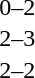<table cellspacing=1 width=70%>
<tr>
<th width=25%></th>
<th width=30%></th>
<th width=15%></th>
<th width=30%></th>
</tr>
<tr>
<td></td>
<td align=right></td>
<td align=center>0–2</td>
<td></td>
</tr>
<tr>
<td></td>
<td align=right></td>
<td align=center>2–3</td>
<td></td>
</tr>
<tr>
<td></td>
<td align=right></td>
<td align=center>2–2</td>
<td></td>
</tr>
</table>
